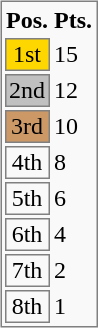<table bgcolor=#F9F9F9 style="float: right; border: 1px solid gray; margin: .46em 0 0 .2em;">
<tr>
<th width="25px">Pos.</th>
<th width="25px">Pts.</th>
</tr>
<tr>
<td bgcolor=gold align=center style="border: 1px solid gray;">1st</td>
<td>15</td>
</tr>
<tr>
<td bgcolor=silver align=center style="border: 1px solid gray;">2nd</td>
<td>12</td>
</tr>
<tr>
<td bgcolor=#CC9966 align=center style="border: 1px solid gray;">3rd</td>
<td>10</td>
</tr>
<tr>
<td align=center style="border: 1px solid gray;">4th</td>
<td>8</td>
</tr>
<tr>
<td align=center style="border: 1px solid gray;">5th</td>
<td>6</td>
</tr>
<tr>
<td align=center style="border: 1px solid gray;">6th</td>
<td>4</td>
</tr>
<tr>
<td align=center style="border: 1px solid gray;">7th</td>
<td>2</td>
</tr>
<tr>
<td align=center style="border: 1px solid gray;">8th</td>
<td>1</td>
</tr>
</table>
